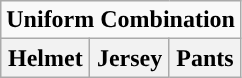<table class="wikitable">
<tr>
<td align="center" Colspan="3"><strong>Uniform Combination</strong></td>
</tr>
<tr align="center">
<th>Helmet</th>
<th>Jersey</th>
<th>Pants</th>
</tr>
</table>
